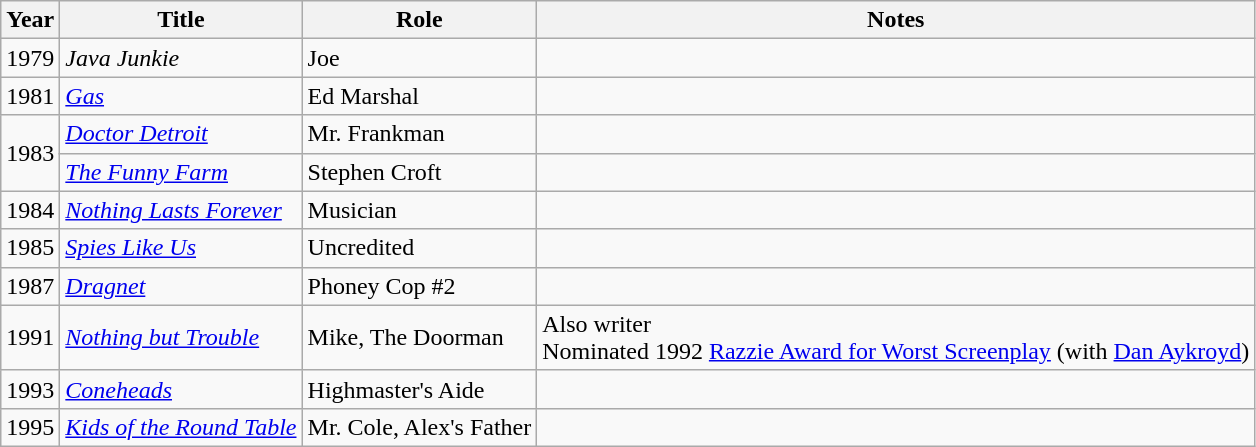<table class="wikitable sortable">
<tr>
<th>Year</th>
<th>Title</th>
<th>Role</th>
<th class="unsortable">Notes</th>
</tr>
<tr>
<td>1979</td>
<td><em>Java Junkie</em></td>
<td>Joe</td>
<td></td>
</tr>
<tr>
<td>1981</td>
<td><em><a href='#'>Gas</a></em></td>
<td>Ed Marshal</td>
<td></td>
</tr>
<tr>
<td rowspan="2">1983</td>
<td><em><a href='#'>Doctor Detroit</a></em></td>
<td>Mr. Frankman</td>
<td></td>
</tr>
<tr>
<td data-sort-value="Funny Farm, The"><em><a href='#'>The Funny Farm</a></em></td>
<td>Stephen Croft</td>
<td></td>
</tr>
<tr>
<td>1984</td>
<td><em><a href='#'>Nothing Lasts Forever</a></em></td>
<td>Musician</td>
<td></td>
</tr>
<tr>
<td>1985</td>
<td><em><a href='#'>Spies Like Us</a></em></td>
<td>Uncredited</td>
<td></td>
</tr>
<tr>
<td>1987</td>
<td><em><a href='#'>Dragnet</a></em></td>
<td>Phoney Cop #2</td>
<td></td>
</tr>
<tr>
<td>1991</td>
<td><em><a href='#'>Nothing but Trouble</a></em></td>
<td>Mike, The Doorman</td>
<td>Also writer<br>Nominated 1992 <a href='#'>Razzie Award for Worst Screenplay</a> (with <a href='#'>Dan Aykroyd</a>)</td>
</tr>
<tr>
<td>1993</td>
<td><em><a href='#'>Coneheads</a></em></td>
<td>Highmaster's Aide</td>
<td></td>
</tr>
<tr>
<td>1995</td>
<td><em><a href='#'>Kids of the Round Table</a></em></td>
<td>Mr. Cole, Alex's Father</td>
<td></td>
</tr>
</table>
